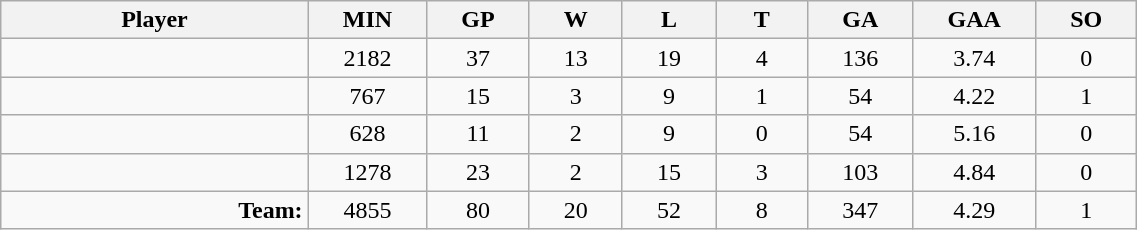<table class="wikitable sortable" width="60%">
<tr>
<th bgcolor="#DDDDFF" width="10%">Player</th>
<th width="3%" bgcolor="#DDDDFF" title="Minutes played">MIN</th>
<th width="3%" bgcolor="#DDDDFF" title="Games played in">GP</th>
<th width="3%" bgcolor="#DDDDFF" title="Games played in">W</th>
<th width="3%" bgcolor="#DDDDFF"title="Games played in">L</th>
<th width="3%" bgcolor="#DDDDFF" title="Ties">T</th>
<th width="3%" bgcolor="#DDDDFF" title="Goals against">GA</th>
<th width="3%" bgcolor="#DDDDFF" title="Goals against average">GAA</th>
<th width="3%" bgcolor="#DDDDFF"title="Shut-outs">SO</th>
</tr>
<tr align="center">
<td align="right"></td>
<td>2182</td>
<td>37</td>
<td>13</td>
<td>19</td>
<td>4</td>
<td>136</td>
<td>3.74</td>
<td>0</td>
</tr>
<tr align="center">
<td align="right"></td>
<td>767</td>
<td>15</td>
<td>3</td>
<td>9</td>
<td>1</td>
<td>54</td>
<td>4.22</td>
<td>1</td>
</tr>
<tr align="center">
<td align="right"></td>
<td>628</td>
<td>11</td>
<td>2</td>
<td>9</td>
<td>0</td>
<td>54</td>
<td>5.16</td>
<td>0</td>
</tr>
<tr align="center">
<td align="right"></td>
<td>1278</td>
<td>23</td>
<td>2</td>
<td>15</td>
<td>3</td>
<td>103</td>
<td>4.84</td>
<td>0</td>
</tr>
<tr align="center">
<td align="right"><strong>Team:</strong></td>
<td>4855</td>
<td>80</td>
<td>20</td>
<td>52</td>
<td>8</td>
<td>347</td>
<td>4.29</td>
<td>1</td>
</tr>
</table>
